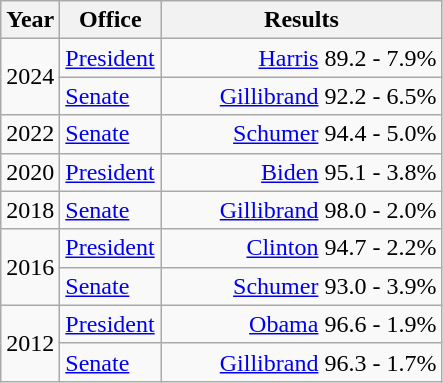<table class=wikitable>
<tr>
<th width="30">Year</th>
<th width="60">Office</th>
<th width="180">Results</th>
</tr>
<tr>
<td rowspan="2">2024</td>
<td><a href='#'>President</a></td>
<td align="right" ><a href='#'>Harris</a> 89.2 - 7.9%</td>
</tr>
<tr>
<td><a href='#'>Senate</a></td>
<td align="right" ><a href='#'>Gillibrand</a> 92.2 - 6.5%</td>
</tr>
<tr>
<td>2022</td>
<td><a href='#'>Senate</a></td>
<td align="right" ><a href='#'>Schumer</a> 94.4 - 5.0%</td>
</tr>
<tr>
<td>2020</td>
<td><a href='#'>President</a></td>
<td align="right" ><a href='#'>Biden</a> 95.1 - 3.8%</td>
</tr>
<tr>
<td>2018</td>
<td><a href='#'>Senate</a></td>
<td align="right" ><a href='#'>Gillibrand</a> 98.0 - 2.0%</td>
</tr>
<tr>
<td rowspan="2">2016</td>
<td><a href='#'>President</a></td>
<td align="right" ><a href='#'>Clinton</a> 94.7 - 2.2%</td>
</tr>
<tr>
<td><a href='#'>Senate</a></td>
<td align="right" ><a href='#'>Schumer</a> 93.0 - 3.9% </td>
</tr>
<tr>
<td rowspan="2">2012</td>
<td><a href='#'>President</a></td>
<td align="right" ><a href='#'>Obama</a> 96.6 - 1.9%</td>
</tr>
<tr>
<td><a href='#'>Senate</a></td>
<td align="right" ><a href='#'>Gillibrand</a> 96.3 - 1.7%</td>
</tr>
</table>
